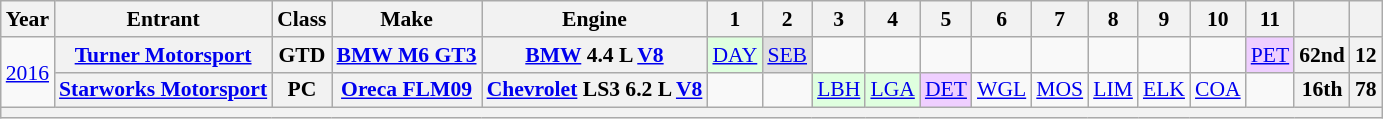<table class="wikitable" style="text-align:center; font-size:90%">
<tr>
<th scope="col">Year</th>
<th scope="col">Entrant</th>
<th scope="col">Class</th>
<th scope="col">Make</th>
<th scope="col">Engine</th>
<th scope="col">1</th>
<th scope="col">2</th>
<th scope="col">3</th>
<th scope="col">4</th>
<th scope="col">5</th>
<th scope="col">6</th>
<th scope="col">7</th>
<th scope="col">8</th>
<th scope="col">9</th>
<th scope="col">10</th>
<th scope="col">11</th>
<th scope="col"></th>
<th scope="col"></th>
</tr>
<tr>
<td rowspan=2><a href='#'>2016</a></td>
<th><a href='#'>Turner Motorsport</a></th>
<th>GTD</th>
<th><a href='#'>BMW M6 GT3</a></th>
<th><a href='#'>BMW</a> 4.4 L <a href='#'>V8</a></th>
<td style="background:#dfffdf;"><a href='#'>DAY</a><br></td>
<td style="background:#dfdfdf;"><a href='#'>SEB</a><br></td>
<td></td>
<td></td>
<td></td>
<td></td>
<td></td>
<td></td>
<td></td>
<td></td>
<td style="background:#efcfff;"><a href='#'>PET</a><br></td>
<th>62nd</th>
<th>12</th>
</tr>
<tr>
<th><a href='#'>Starworks Motorsport</a></th>
<th>PC</th>
<th><a href='#'>Oreca FLM09</a></th>
<th><a href='#'>Chevrolet</a> LS3 6.2 L <a href='#'>V8</a></th>
<td></td>
<td></td>
<td style="background:#dfffdf;"><a href='#'>LBH</a><br></td>
<td style="background:#dfffdf;"><a href='#'>LGA</a><br></td>
<td style="background:#efcfff;"><a href='#'>DET</a><br></td>
<td><a href='#'>WGL</a></td>
<td><a href='#'>MOS</a></td>
<td><a href='#'>LIM</a></td>
<td><a href='#'>ELK</a></td>
<td><a href='#'>COA</a></td>
<td></td>
<th>16th</th>
<th>78</th>
</tr>
<tr>
<th colspan="21"></th>
</tr>
</table>
